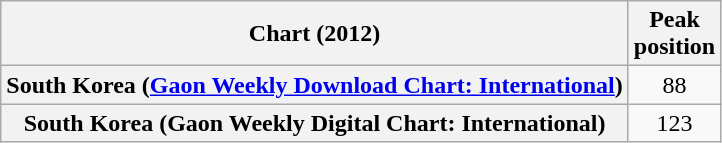<table class="wikitable plainrowheaders" style="text-align:center;">
<tr>
<th scope="col">Chart (2012)</th>
<th scope="col">Peak<br>position</th>
</tr>
<tr>
<th scope="row">South Korea (<a href='#'>Gaon Weekly Download Chart: International</a>)</th>
<td>88</td>
</tr>
<tr>
<th scope="row">South Korea (Gaon Weekly Digital Chart: International)</th>
<td>123</td>
</tr>
</table>
